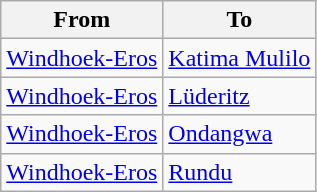<table class="sortable wikitable">
<tr>
<th>From</th>
<th>To</th>
</tr>
<tr>
<td><a href='#'>Windhoek-Eros</a></td>
<td><a href='#'>Katima Mulilo</a></td>
</tr>
<tr>
<td><a href='#'>Windhoek-Eros</a></td>
<td><a href='#'>Lüderitz</a></td>
</tr>
<tr>
<td><a href='#'>Windhoek-Eros</a></td>
<td><a href='#'>Ondangwa</a></td>
</tr>
<tr>
<td><a href='#'>Windhoek-Eros</a></td>
<td><a href='#'>Rundu</a></td>
</tr>
</table>
